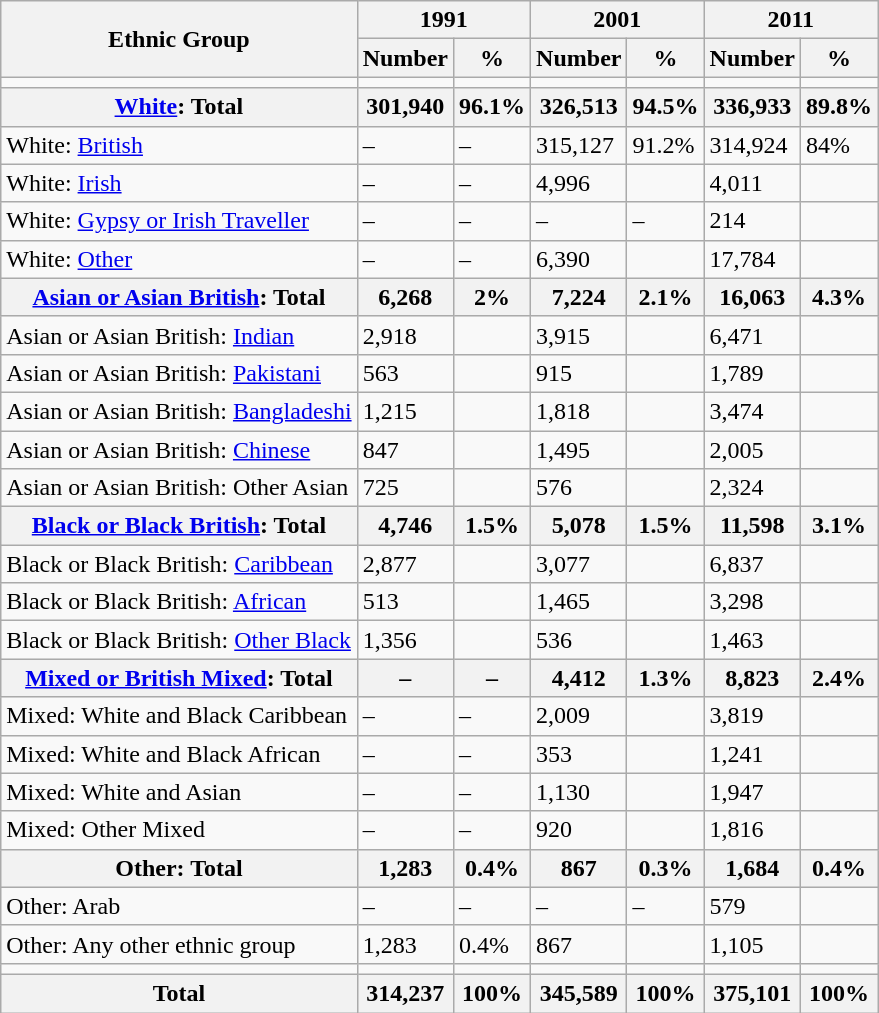<table class="wikitable sortable mw-collapsible mw-collapsed">
<tr>
<th rowspan="2">Ethnic Group</th>
<th colspan="2">1991</th>
<th colspan="2">2001</th>
<th colspan="2">2011</th>
</tr>
<tr>
<th>Number</th>
<th>%</th>
<th>Number</th>
<th>%</th>
<th>Number</th>
<th>%</th>
</tr>
<tr>
<td></td>
<td></td>
<td></td>
<td></td>
<td></td>
<td></td>
<td></td>
</tr>
<tr>
<th><a href='#'>White</a>: Total</th>
<th>301,940</th>
<th>96.1%</th>
<th>326,513</th>
<th>94.5%</th>
<th>336,933</th>
<th>89.8%</th>
</tr>
<tr>
<td>White: <a href='#'>British</a></td>
<td>–</td>
<td>–</td>
<td>315,127</td>
<td>91.2%</td>
<td>314,924</td>
<td>84%</td>
</tr>
<tr>
<td>White: <a href='#'>Irish</a></td>
<td>–</td>
<td>–</td>
<td>4,996</td>
<td></td>
<td>4,011</td>
<td></td>
</tr>
<tr>
<td>White: <a href='#'>Gypsy or Irish Traveller</a></td>
<td>–</td>
<td>–</td>
<td>–</td>
<td>–</td>
<td>214</td>
<td></td>
</tr>
<tr>
<td>White: <a href='#'>Other</a></td>
<td>–</td>
<td>–</td>
<td>6,390</td>
<td></td>
<td>17,784</td>
<td></td>
</tr>
<tr>
<th><a href='#'>Asian or Asian British</a>: Total</th>
<th>6,268</th>
<th>2%</th>
<th>7,224</th>
<th>2.1%</th>
<th>16,063</th>
<th>4.3%</th>
</tr>
<tr>
<td>Asian or Asian British: <a href='#'>Indian</a></td>
<td>2,918</td>
<td></td>
<td>3,915</td>
<td></td>
<td>6,471</td>
<td></td>
</tr>
<tr>
<td>Asian or Asian British: <a href='#'>Pakistani</a></td>
<td>563</td>
<td></td>
<td>915</td>
<td></td>
<td>1,789</td>
<td></td>
</tr>
<tr>
<td>Asian or Asian British: <a href='#'>Bangladeshi</a></td>
<td>1,215</td>
<td></td>
<td>1,818</td>
<td></td>
<td>3,474</td>
<td></td>
</tr>
<tr>
<td>Asian or Asian British: <a href='#'>Chinese</a></td>
<td>847</td>
<td></td>
<td>1,495</td>
<td></td>
<td>2,005</td>
<td></td>
</tr>
<tr>
<td>Asian or Asian British: Other Asian</td>
<td>725</td>
<td></td>
<td>576</td>
<td></td>
<td>2,324</td>
<td></td>
</tr>
<tr>
<th><a href='#'>Black or Black British</a>: Total</th>
<th>4,746</th>
<th>1.5%</th>
<th>5,078</th>
<th>1.5%</th>
<th>11,598</th>
<th>3.1%</th>
</tr>
<tr>
<td>Black or Black British: <a href='#'>Caribbean</a></td>
<td>2,877</td>
<td></td>
<td>3,077</td>
<td></td>
<td>6,837</td>
<td></td>
</tr>
<tr>
<td>Black or Black British: <a href='#'>African</a></td>
<td>513</td>
<td></td>
<td>1,465</td>
<td></td>
<td>3,298</td>
<td></td>
</tr>
<tr>
<td>Black or Black British: <a href='#'>Other Black</a></td>
<td>1,356</td>
<td></td>
<td>536</td>
<td></td>
<td>1,463</td>
<td></td>
</tr>
<tr>
<th><a href='#'>Mixed or British Mixed</a>: Total</th>
<th>–</th>
<th>–</th>
<th>4,412</th>
<th>1.3%</th>
<th>8,823</th>
<th>2.4%</th>
</tr>
<tr>
<td>Mixed: White and Black Caribbean</td>
<td>–</td>
<td>–</td>
<td>2,009</td>
<td></td>
<td>3,819</td>
<td></td>
</tr>
<tr>
<td>Mixed: White and Black African</td>
<td>–</td>
<td>–</td>
<td>353</td>
<td></td>
<td>1,241</td>
<td></td>
</tr>
<tr>
<td>Mixed: White and Asian</td>
<td>–</td>
<td>–</td>
<td>1,130</td>
<td></td>
<td>1,947</td>
<td></td>
</tr>
<tr>
<td>Mixed: Other Mixed</td>
<td>–</td>
<td>–</td>
<td>920</td>
<td></td>
<td>1,816</td>
<td></td>
</tr>
<tr>
<th>Other: Total</th>
<th>1,283</th>
<th>0.4%</th>
<th>867</th>
<th>0.3%</th>
<th>1,684</th>
<th>0.4%</th>
</tr>
<tr>
<td>Other: Arab</td>
<td>–</td>
<td>–</td>
<td>–</td>
<td>–</td>
<td>579</td>
<td></td>
</tr>
<tr>
<td>Other: Any other ethnic group</td>
<td>1,283</td>
<td>0.4%</td>
<td>867</td>
<td></td>
<td>1,105</td>
<td></td>
</tr>
<tr>
<td></td>
<td></td>
<td></td>
<td></td>
<td></td>
<td></td>
<td></td>
</tr>
<tr>
<th>Total</th>
<th>314,237</th>
<th>100%</th>
<th>345,589</th>
<th>100%</th>
<th>375,101</th>
<th>100%</th>
</tr>
</table>
